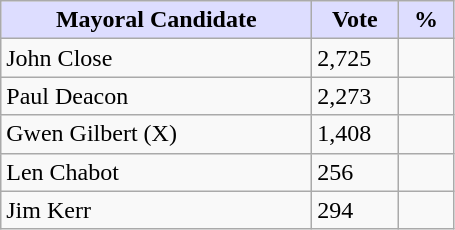<table class="wikitable">
<tr>
<th style="background:#ddf; width:200px;">Mayoral Candidate </th>
<th style="background:#ddf; width:50px;">Vote</th>
<th style="background:#ddf; width:30px;">%</th>
</tr>
<tr>
<td>John Close</td>
<td>2,725</td>
<td></td>
</tr>
<tr>
<td>Paul Deacon</td>
<td>2,273</td>
<td></td>
</tr>
<tr>
<td>Gwen Gilbert (X)</td>
<td>1,408</td>
<td></td>
</tr>
<tr>
<td>Len Chabot</td>
<td>256</td>
<td></td>
</tr>
<tr>
<td>Jim Kerr</td>
<td>294</td>
<td></td>
</tr>
</table>
